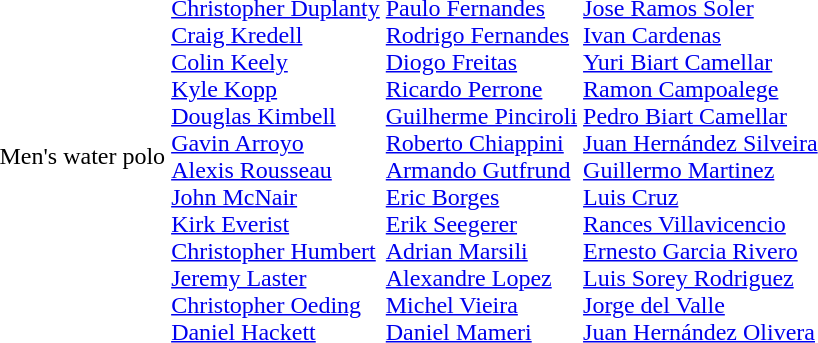<table>
<tr>
<td>Men's water polo</td>
<td><br><a href='#'>Christopher Duplanty</a><br><a href='#'>Craig Kredell</a><br><a href='#'>Colin Keely</a><br><a href='#'>Kyle Kopp</a><br><a href='#'>Douglas Kimbell</a><br><a href='#'>Gavin Arroyo</a><br><a href='#'>Alexis Rousseau</a><br><a href='#'>John McNair</a><br><a href='#'>Kirk Everist</a><br><a href='#'>Christopher Humbert</a><br><a href='#'>Jeremy Laster</a><br><a href='#'>Christopher Oeding</a><br><a href='#'>Daniel Hackett</a></td>
<td><br><a href='#'>Paulo Fernandes</a><br><a href='#'>Rodrigo Fernandes</a><br><a href='#'>Diogo Freitas</a><br><a href='#'>Ricardo Perrone</a><br><a href='#'>Guilherme Pinciroli</a><br><a href='#'>Roberto Chiappini</a><br><a href='#'>Armando Gutfrund</a><br><a href='#'>Eric Borges</a><br><a href='#'>Erik Seegerer</a><br><a href='#'>Adrian Marsili</a><br><a href='#'>Alexandre Lopez</a><br><a href='#'>Michel Vieira</a><br><a href='#'>Daniel Mameri</a></td>
<td><br><a href='#'>Jose Ramos Soler</a><br><a href='#'>Ivan Cardenas</a><br><a href='#'>Yuri Biart Camellar</a><br><a href='#'>Ramon Campoalege</a><br><a href='#'>Pedro Biart Camellar</a><br><a href='#'>Juan Hernández Silveira</a><br><a href='#'>Guillermo Martinez</a><br><a href='#'>Luis Cruz</a><br><a href='#'>Rances Villavicencio</a><br><a href='#'>Ernesto Garcia Rivero</a><br><a href='#'>Luis Sorey Rodriguez</a><br><a href='#'>Jorge del Valle</a><br><a href='#'>Juan Hernández Olivera</a></td>
</tr>
</table>
